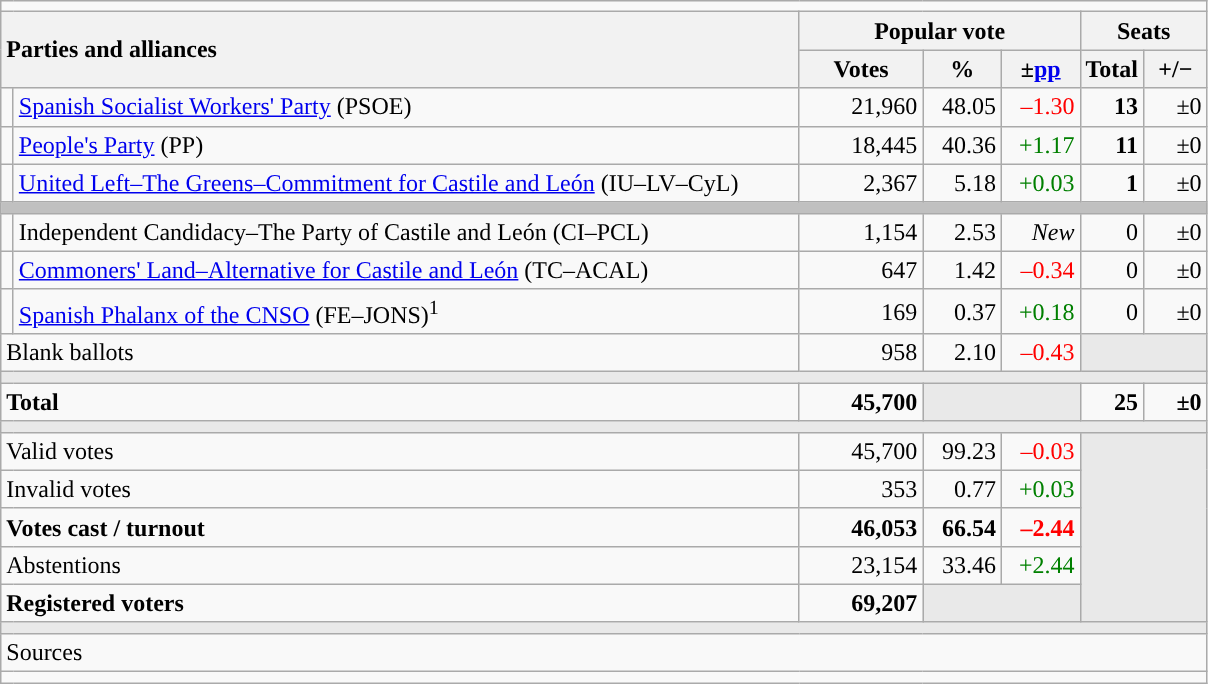<table class="wikitable" style="text-align:right;">
<tr>
<td colspan="7"></td>
</tr>
<tr>
<th style="text-align:left;" rowspan="2" colspan="2" width="525">Parties and alliances</th>
<th colspan="3">Popular vote</th>
<th colspan="2">Seats</th>
</tr>
<tr>
<th width="75">Votes</th>
<th width="45">%</th>
<th width="45">±<a href='#'>pp</a></th>
<th width="35">Total</th>
<th width="35">+/−</th>
</tr>
<tr>
<td width="1" style="color:inherit;background:"></td>
<td align="left"><a href='#'>Spanish Socialist Workers' Party</a> (PSOE)</td>
<td>21,960</td>
<td>48.05</td>
<td style="color:red;">–1.30</td>
<td><strong>13</strong></td>
<td>±0</td>
</tr>
<tr>
<td style="color:inherit;background:"></td>
<td align="left"><a href='#'>People's Party</a> (PP)</td>
<td>18,445</td>
<td>40.36</td>
<td style="color:green;">+1.17</td>
<td><strong>11</strong></td>
<td>±0</td>
</tr>
<tr>
<td style="color:inherit;background:"></td>
<td align="left"><a href='#'>United Left–The Greens–Commitment for Castile and León</a> (IU–LV–CyL)</td>
<td>2,367</td>
<td>5.18</td>
<td style="color:green;">+0.03</td>
<td><strong>1</strong></td>
<td>±0</td>
</tr>
<tr>
<td colspan="7" bgcolor="#C0C0C0"></td>
</tr>
<tr>
<td style="color:inherit;background:"></td>
<td align="left">Independent Candidacy–The Party of Castile and León (CI–PCL)</td>
<td>1,154</td>
<td>2.53</td>
<td><em>New</em></td>
<td>0</td>
<td>±0</td>
</tr>
<tr>
<td style="color:inherit;background:"></td>
<td align="left"><a href='#'>Commoners' Land–Alternative for Castile and León</a> (TC–ACAL)</td>
<td>647</td>
<td>1.42</td>
<td style="color:red;">–0.34</td>
<td>0</td>
<td>±0</td>
</tr>
<tr>
<td style="color:inherit;background:"></td>
<td align="left"><a href='#'>Spanish Phalanx of the CNSO</a> (FE–JONS)<sup>1</sup></td>
<td>169</td>
<td>0.37</td>
<td style="color:green;">+0.18</td>
<td>0</td>
<td>±0</td>
</tr>
<tr>
<td align="left" colspan="2">Blank ballots</td>
<td>958</td>
<td>2.10</td>
<td style="color:red;">–0.43</td>
<td bgcolor="#E9E9E9" colspan="2"></td>
</tr>
<tr>
<td colspan="7" bgcolor="#E9E9E9"></td>
</tr>
<tr style="font-weight:bold;">
<td align="left" colspan="2">Total</td>
<td>45,700</td>
<td bgcolor="#E9E9E9" colspan="2"></td>
<td>25</td>
<td>±0</td>
</tr>
<tr>
<td colspan="7" bgcolor="#E9E9E9"></td>
</tr>
<tr>
<td align="left" colspan="2">Valid votes</td>
<td>45,700</td>
<td>99.23</td>
<td style="color:red;">–0.03</td>
<td bgcolor="#E9E9E9" colspan="2" rowspan="5"></td>
</tr>
<tr>
<td align="left" colspan="2">Invalid votes</td>
<td>353</td>
<td>0.77</td>
<td style="color:green;">+0.03</td>
</tr>
<tr style="font-weight:bold;">
<td align="left" colspan="2">Votes cast / turnout</td>
<td>46,053</td>
<td>66.54</td>
<td style="color:red;">–2.44</td>
</tr>
<tr>
<td align="left" colspan="2">Abstentions</td>
<td>23,154</td>
<td>33.46</td>
<td style="color:green;">+2.44</td>
</tr>
<tr style="font-weight:bold;">
<td align="left" colspan="2">Registered voters</td>
<td>69,207</td>
<td bgcolor="#E9E9E9" colspan="2"></td>
</tr>
<tr>
<td colspan="7" bgcolor="#E9E9E9"></td>
</tr>
<tr>
<td align="left" colspan="7">Sources</td>
</tr>
<tr>
<td colspan="7" style="text-align:left; max-width:790px;"></td>
</tr>
</table>
